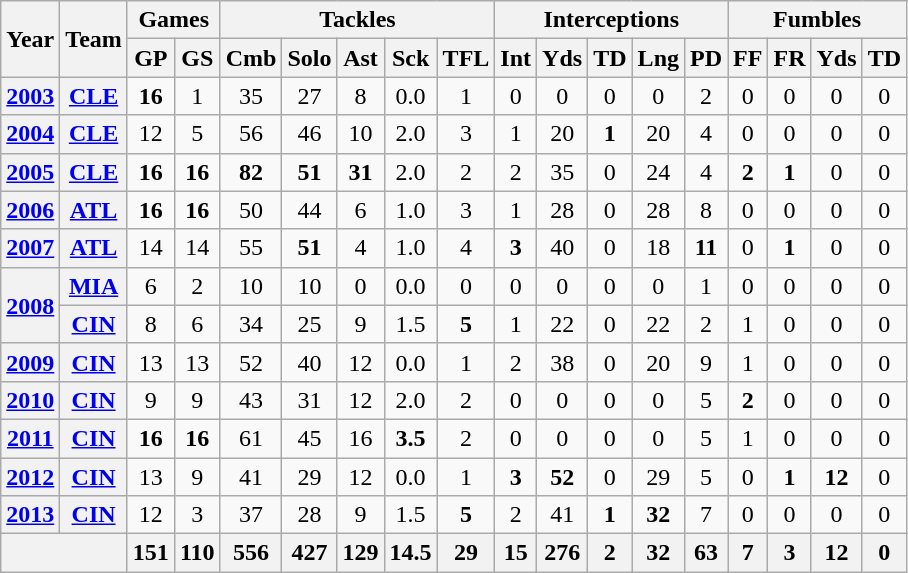<table class="wikitable" style="text-align:center">
<tr>
<th rowspan="2">Year</th>
<th rowspan="2">Team</th>
<th colspan="2">Games</th>
<th colspan="5">Tackles</th>
<th colspan="5">Interceptions</th>
<th colspan="4">Fumbles</th>
</tr>
<tr>
<th>GP</th>
<th>GS</th>
<th>Cmb</th>
<th>Solo</th>
<th>Ast</th>
<th>Sck</th>
<th>TFL</th>
<th>Int</th>
<th>Yds</th>
<th>TD</th>
<th>Lng</th>
<th>PD</th>
<th>FF</th>
<th>FR</th>
<th>Yds</th>
<th>TD</th>
</tr>
<tr>
<th><a href='#'>2003</a></th>
<th><a href='#'>CLE</a></th>
<td><strong>16</strong></td>
<td>1</td>
<td>35</td>
<td>27</td>
<td>8</td>
<td>0.0</td>
<td>1</td>
<td>0</td>
<td>0</td>
<td>0</td>
<td>0</td>
<td>2</td>
<td>0</td>
<td>0</td>
<td>0</td>
<td>0</td>
</tr>
<tr>
<th><a href='#'>2004</a></th>
<th><a href='#'>CLE</a></th>
<td>12</td>
<td>5</td>
<td>56</td>
<td>46</td>
<td>10</td>
<td>2.0</td>
<td>3</td>
<td>1</td>
<td>20</td>
<td><strong>1</strong></td>
<td>20</td>
<td>4</td>
<td>0</td>
<td>0</td>
<td>0</td>
<td>0</td>
</tr>
<tr>
<th><a href='#'>2005</a></th>
<th><a href='#'>CLE</a></th>
<td><strong>16</strong></td>
<td><strong>16</strong></td>
<td><strong>82</strong></td>
<td><strong>51</strong></td>
<td><strong>31</strong></td>
<td>2.0</td>
<td>2</td>
<td>2</td>
<td>35</td>
<td>0</td>
<td>24</td>
<td>4</td>
<td><strong>2</strong></td>
<td><strong>1</strong></td>
<td>0</td>
<td>0</td>
</tr>
<tr>
<th><a href='#'>2006</a></th>
<th><a href='#'>ATL</a></th>
<td><strong>16</strong></td>
<td><strong>16</strong></td>
<td>50</td>
<td>44</td>
<td>6</td>
<td>1.0</td>
<td>3</td>
<td>1</td>
<td>28</td>
<td>0</td>
<td>28</td>
<td>8</td>
<td>0</td>
<td>0</td>
<td>0</td>
<td>0</td>
</tr>
<tr>
<th><a href='#'>2007</a></th>
<th><a href='#'>ATL</a></th>
<td>14</td>
<td>14</td>
<td>55</td>
<td><strong>51</strong></td>
<td>4</td>
<td>1.0</td>
<td>4</td>
<td><strong>3</strong></td>
<td>40</td>
<td>0</td>
<td>18</td>
<td><strong>11</strong></td>
<td>0</td>
<td><strong>1</strong></td>
<td>0</td>
<td>0</td>
</tr>
<tr>
<th rowspan="2"><a href='#'>2008</a></th>
<th><a href='#'>MIA</a></th>
<td>6</td>
<td>2</td>
<td>10</td>
<td>10</td>
<td>0</td>
<td>0.0</td>
<td>0</td>
<td>0</td>
<td>0</td>
<td>0</td>
<td>0</td>
<td>1</td>
<td>0</td>
<td>0</td>
<td>0</td>
<td>0</td>
</tr>
<tr>
<th><a href='#'>CIN</a></th>
<td>8</td>
<td>6</td>
<td>34</td>
<td>25</td>
<td>9</td>
<td>1.5</td>
<td><strong>5</strong></td>
<td>1</td>
<td>22</td>
<td>0</td>
<td>22</td>
<td>2</td>
<td>1</td>
<td>0</td>
<td>0</td>
<td>0</td>
</tr>
<tr>
<th><a href='#'>2009</a></th>
<th><a href='#'>CIN</a></th>
<td>13</td>
<td>13</td>
<td>52</td>
<td>40</td>
<td>12</td>
<td>0.0</td>
<td>1</td>
<td>2</td>
<td>38</td>
<td>0</td>
<td>20</td>
<td>9</td>
<td>1</td>
<td>0</td>
<td>0</td>
<td>0</td>
</tr>
<tr>
<th><a href='#'>2010</a></th>
<th><a href='#'>CIN</a></th>
<td>9</td>
<td>9</td>
<td>43</td>
<td>31</td>
<td>12</td>
<td>2.0</td>
<td>2</td>
<td>0</td>
<td>0</td>
<td>0</td>
<td>0</td>
<td>5</td>
<td><strong>2</strong></td>
<td>0</td>
<td>0</td>
<td>0</td>
</tr>
<tr>
<th><a href='#'>2011</a></th>
<th><a href='#'>CIN</a></th>
<td><strong>16</strong></td>
<td><strong>16</strong></td>
<td>61</td>
<td>45</td>
<td>16</td>
<td><strong>3.5</strong></td>
<td>2</td>
<td>0</td>
<td>0</td>
<td>0</td>
<td>0</td>
<td>5</td>
<td>1</td>
<td>0</td>
<td>0</td>
<td>0</td>
</tr>
<tr>
<th><a href='#'>2012</a></th>
<th><a href='#'>CIN</a></th>
<td>13</td>
<td>9</td>
<td>41</td>
<td>29</td>
<td>12</td>
<td>0.0</td>
<td>1</td>
<td><strong>3</strong></td>
<td><strong>52</strong></td>
<td>0</td>
<td>29</td>
<td>5</td>
<td>0</td>
<td><strong>1</strong></td>
<td><strong>12</strong></td>
<td>0</td>
</tr>
<tr>
<th><a href='#'>2013</a></th>
<th><a href='#'>CIN</a></th>
<td>12</td>
<td>3</td>
<td>37</td>
<td>28</td>
<td>9</td>
<td>1.5</td>
<td><strong>5</strong></td>
<td>2</td>
<td>41</td>
<td><strong>1</strong></td>
<td><strong>32</strong></td>
<td>7</td>
<td>0</td>
<td>0</td>
<td>0</td>
<td>0</td>
</tr>
<tr>
<th colspan="2"></th>
<th>151</th>
<th>110</th>
<th>556</th>
<th>427</th>
<th>129</th>
<th>14.5</th>
<th>29</th>
<th>15</th>
<th>276</th>
<th>2</th>
<th>32</th>
<th>63</th>
<th>7</th>
<th>3</th>
<th>12</th>
<th>0</th>
</tr>
</table>
